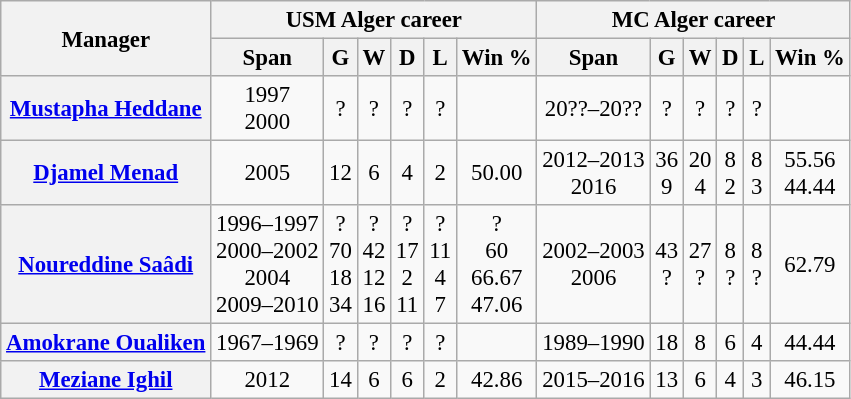<table class="wikitable plainrowheaders sortable" style="text-align:center;font-size:95%">
<tr>
<th rowspan="2" scope="col">Manager</th>
<th colspan="6" scope="col">USM Alger career</th>
<th colspan="6" scope="col">MC Alger career</th>
</tr>
<tr>
<th scope="col">Span</th>
<th scope="col">G</th>
<th scope="col">W</th>
<th scope="col">D</th>
<th scope="col">L</th>
<th scope="col">Win %</th>
<th scope="col">Span</th>
<th scope="col">G</th>
<th scope="col">W</th>
<th scope="col">D</th>
<th scope="col">L</th>
<th scope="col">Win %</th>
</tr>
<tr>
<th scope="row" align="left"> <a href='#'>Mustapha Heddane</a></th>
<td>1997<br>2000</td>
<td>?</td>
<td>?</td>
<td>?</td>
<td>?</td>
<td></td>
<td>20??–20??</td>
<td>?</td>
<td>?</td>
<td>?</td>
<td>?</td>
<td></td>
</tr>
<tr>
<th scope="row" align="left"> <a href='#'>Djamel Menad</a></th>
<td>2005</td>
<td>12</td>
<td>6</td>
<td>4</td>
<td>2</td>
<td>50.00</td>
<td>2012–2013<br>2016</td>
<td>36<br>9</td>
<td>20<br>4</td>
<td>8<br>2</td>
<td>8<br>3</td>
<td>55.56<br>44.44</td>
</tr>
<tr>
<th scope="row" align="left"> <a href='#'>Noureddine Saâdi</a></th>
<td>1996–1997<br>2000–2002<br>2004<br>2009–2010</td>
<td>?<br>70<br>18<br>34</td>
<td>?<br>42<br>12<br>16</td>
<td>?<br>17<br>2<br>11</td>
<td>?<br>11<br>4<br>7</td>
<td>?<br>60<br>66.67<br>47.06</td>
<td>2002–2003<br>2006</td>
<td>43<br>?</td>
<td>27<br>?</td>
<td>8<br>?</td>
<td>8<br>?</td>
<td>62.79<br></td>
</tr>
<tr>
<th scope="row" align="left"> <a href='#'>Amokrane Oualiken</a></th>
<td>1967–1969</td>
<td>?</td>
<td>?</td>
<td>?</td>
<td>?</td>
<td></td>
<td>1989–1990</td>
<td>18</td>
<td>8</td>
<td>6</td>
<td>4</td>
<td>44.44</td>
</tr>
<tr>
<th scope="row" align="left"> <a href='#'>Meziane Ighil</a></th>
<td>2012</td>
<td>14</td>
<td>6</td>
<td>6</td>
<td>2</td>
<td>42.86</td>
<td>2015–2016</td>
<td>13</td>
<td>6</td>
<td>4</td>
<td>3</td>
<td>46.15</td>
</tr>
</table>
